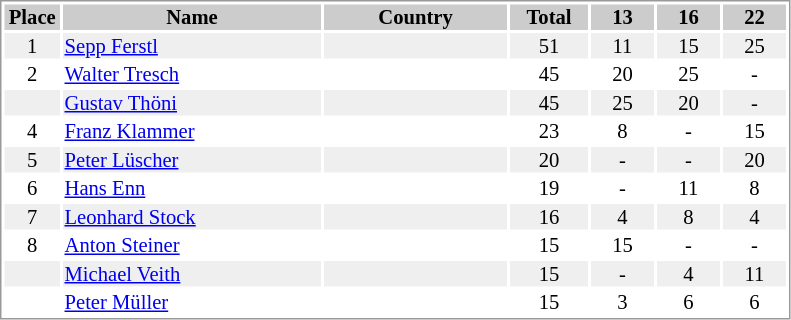<table border="0" style="border: 1px solid #999; background-color:#FFFFFF; text-align:center; font-size:86%; line-height:15px;">
<tr align="center" bgcolor="#CCCCCC">
<th width=35>Place</th>
<th width=170>Name</th>
<th width=120>Country</th>
<th width=50>Total</th>
<th width=40>13</th>
<th width=40>16</th>
<th width=40>22</th>
</tr>
<tr bgcolor="#EFEFEF">
<td>1</td>
<td align="left"><a href='#'>Sepp Ferstl</a></td>
<td align="left"></td>
<td>51</td>
<td>11</td>
<td>15</td>
<td>25</td>
</tr>
<tr>
<td>2</td>
<td align="left"><a href='#'>Walter Tresch</a></td>
<td align="left"></td>
<td>45</td>
<td>20</td>
<td>25</td>
<td>-</td>
</tr>
<tr bgcolor="#EFEFEF">
<td></td>
<td align="left"><a href='#'>Gustav Thöni</a></td>
<td align="left"></td>
<td>45</td>
<td>25</td>
<td>20</td>
<td>-</td>
</tr>
<tr>
<td>4</td>
<td align="left"><a href='#'>Franz Klammer</a></td>
<td align="left"></td>
<td>23</td>
<td>8</td>
<td>-</td>
<td>15</td>
</tr>
<tr bgcolor="#EFEFEF">
<td>5</td>
<td align="left"><a href='#'>Peter Lüscher</a></td>
<td align="left"></td>
<td>20</td>
<td>-</td>
<td>-</td>
<td>20</td>
</tr>
<tr>
<td>6</td>
<td align="left"><a href='#'>Hans Enn</a></td>
<td align="left"></td>
<td>19</td>
<td>-</td>
<td>11</td>
<td>8</td>
</tr>
<tr bgcolor="#EFEFEF">
<td>7</td>
<td align="left"><a href='#'>Leonhard Stock</a></td>
<td align="left"></td>
<td>16</td>
<td>4</td>
<td>8</td>
<td>4</td>
</tr>
<tr>
<td>8</td>
<td align="left"><a href='#'>Anton Steiner</a></td>
<td align="left"></td>
<td>15</td>
<td>15</td>
<td>-</td>
<td>-</td>
</tr>
<tr bgcolor="#EFEFEF">
<td></td>
<td align="left"><a href='#'>Michael Veith</a></td>
<td align="left"></td>
<td>15</td>
<td>-</td>
<td>4</td>
<td>11</td>
</tr>
<tr>
<td></td>
<td align="left"><a href='#'>Peter Müller</a></td>
<td align="left"></td>
<td>15</td>
<td>3</td>
<td>6</td>
<td>6</td>
</tr>
</table>
